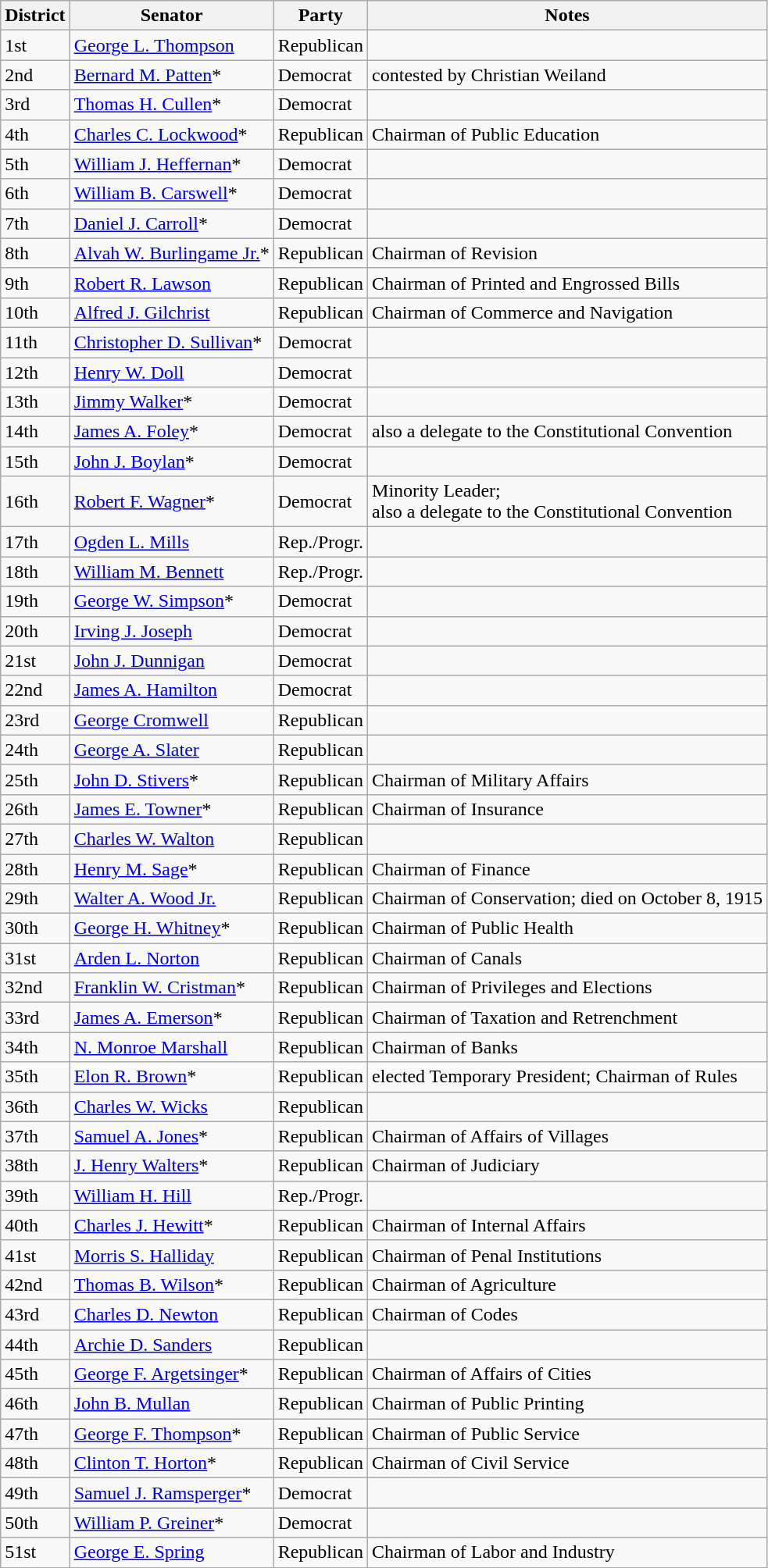<table class=wikitable>
<tr>
<th>District</th>
<th>Senator</th>
<th>Party</th>
<th>Notes</th>
</tr>
<tr>
<td>1st</td>
<td><a href='#'>George L. Thompson</a></td>
<td>Republican</td>
<td></td>
</tr>
<tr>
<td>2nd</td>
<td><a href='#'>Bernard M. Patten</a>*</td>
<td>Democrat</td>
<td>contested by Christian Weiland</td>
</tr>
<tr>
<td>3rd</td>
<td><a href='#'>Thomas H. Cullen</a>*</td>
<td>Democrat</td>
<td></td>
</tr>
<tr>
<td>4th</td>
<td><a href='#'>Charles C. Lockwood</a>*</td>
<td>Republican</td>
<td>Chairman of Public Education</td>
</tr>
<tr>
<td>5th</td>
<td><a href='#'>William J. Heffernan</a>*</td>
<td>Democrat</td>
<td></td>
</tr>
<tr>
<td>6th</td>
<td><a href='#'>William B. Carswell</a>*</td>
<td>Democrat</td>
<td></td>
</tr>
<tr>
<td>7th</td>
<td><a href='#'>Daniel J. Carroll</a>*</td>
<td>Democrat</td>
<td></td>
</tr>
<tr>
<td>8th</td>
<td><a href='#'>Alvah W. Burlingame Jr.</a>*</td>
<td>Republican</td>
<td>Chairman of Revision</td>
</tr>
<tr>
<td>9th</td>
<td><a href='#'>Robert R. Lawson</a></td>
<td>Republican</td>
<td>Chairman of Printed and Engrossed Bills</td>
</tr>
<tr>
<td>10th</td>
<td><a href='#'>Alfred J. Gilchrist</a></td>
<td>Republican</td>
<td>Chairman of Commerce and Navigation</td>
</tr>
<tr>
<td>11th</td>
<td><a href='#'>Christopher D. Sullivan</a>*</td>
<td>Democrat</td>
<td></td>
</tr>
<tr>
<td>12th</td>
<td><a href='#'>Henry W. Doll</a></td>
<td>Democrat</td>
<td></td>
</tr>
<tr>
<td>13th</td>
<td><a href='#'>Jimmy Walker</a>*</td>
<td>Democrat</td>
<td></td>
</tr>
<tr>
<td>14th</td>
<td><a href='#'>James A. Foley</a>*</td>
<td>Democrat</td>
<td>also a delegate to the Constitutional Convention</td>
</tr>
<tr>
<td>15th</td>
<td><a href='#'>John J. Boylan</a>*</td>
<td>Democrat</td>
<td></td>
</tr>
<tr>
<td>16th</td>
<td><a href='#'>Robert F. Wagner</a>*</td>
<td>Democrat</td>
<td>Minority Leader; <br>also a delegate to the Constitutional Convention</td>
</tr>
<tr>
<td>17th</td>
<td><a href='#'>Ogden L. Mills</a></td>
<td>Rep./Progr.</td>
<td></td>
</tr>
<tr>
<td>18th</td>
<td><a href='#'>William M. Bennett</a></td>
<td>Rep./Progr.</td>
<td></td>
</tr>
<tr>
<td>19th</td>
<td><a href='#'>George W. Simpson</a>*</td>
<td>Democrat</td>
<td></td>
</tr>
<tr>
<td>20th</td>
<td><a href='#'>Irving J. Joseph</a></td>
<td>Democrat</td>
<td></td>
</tr>
<tr>
<td>21st</td>
<td><a href='#'>John J. Dunnigan</a></td>
<td>Democrat</td>
<td></td>
</tr>
<tr>
<td>22nd</td>
<td><a href='#'>James A. Hamilton</a></td>
<td>Democrat</td>
<td></td>
</tr>
<tr>
<td>23rd</td>
<td><a href='#'>George Cromwell</a></td>
<td>Republican</td>
<td></td>
</tr>
<tr>
<td>24th</td>
<td><a href='#'>George A. Slater</a></td>
<td>Republican</td>
<td></td>
</tr>
<tr>
<td>25th</td>
<td><a href='#'>John D. Stivers</a>*</td>
<td>Republican</td>
<td>Chairman of Military Affairs</td>
</tr>
<tr>
<td>26th</td>
<td><a href='#'>James E. Towner</a>*</td>
<td>Republican</td>
<td>Chairman of Insurance</td>
</tr>
<tr>
<td>27th</td>
<td><a href='#'>Charles W. Walton</a></td>
<td>Republican</td>
<td></td>
</tr>
<tr>
<td>28th</td>
<td><a href='#'>Henry M. Sage</a>*</td>
<td>Republican</td>
<td>Chairman of Finance</td>
</tr>
<tr>
<td>29th</td>
<td><a href='#'>Walter A. Wood Jr.</a></td>
<td>Republican</td>
<td>Chairman of Conservation; died on October 8, 1915</td>
</tr>
<tr>
<td>30th</td>
<td><a href='#'>George H. Whitney</a>*</td>
<td>Republican</td>
<td>Chairman of Public Health</td>
</tr>
<tr>
<td>31st</td>
<td><a href='#'>Arden L. Norton</a></td>
<td>Republican</td>
<td>Chairman of Canals</td>
</tr>
<tr>
<td>32nd</td>
<td><a href='#'>Franklin W. Cristman</a>*</td>
<td>Republican</td>
<td>Chairman of Privileges and Elections</td>
</tr>
<tr>
<td>33rd</td>
<td><a href='#'>James A. Emerson</a>*</td>
<td>Republican</td>
<td>Chairman of Taxation and Retrenchment</td>
</tr>
<tr>
<td>34th</td>
<td><a href='#'>N. Monroe Marshall</a></td>
<td>Republican</td>
<td>Chairman of Banks</td>
</tr>
<tr>
<td>35th</td>
<td><a href='#'>Elon R. Brown</a>*</td>
<td>Republican</td>
<td>elected Temporary President; Chairman of Rules</td>
</tr>
<tr>
<td>36th</td>
<td><a href='#'>Charles W. Wicks</a></td>
<td>Republican</td>
<td></td>
</tr>
<tr>
<td>37th</td>
<td><a href='#'>Samuel A. Jones</a>*</td>
<td>Republican</td>
<td>Chairman of Affairs of Villages</td>
</tr>
<tr>
<td>38th</td>
<td><a href='#'>J. Henry Walters</a>*</td>
<td>Republican</td>
<td>Chairman of Judiciary</td>
</tr>
<tr>
<td>39th</td>
<td><a href='#'>William H. Hill</a></td>
<td>Rep./Progr.</td>
<td></td>
</tr>
<tr>
<td>40th</td>
<td><a href='#'>Charles J. Hewitt</a>*</td>
<td>Republican</td>
<td>Chairman of Internal Affairs</td>
</tr>
<tr>
<td>41st</td>
<td><a href='#'>Morris S. Halliday</a></td>
<td>Republican</td>
<td>Chairman of Penal Institutions</td>
</tr>
<tr>
<td>42nd</td>
<td><a href='#'>Thomas B. Wilson</a>*</td>
<td>Republican</td>
<td>Chairman of Agriculture</td>
</tr>
<tr>
<td>43rd</td>
<td><a href='#'>Charles D. Newton</a></td>
<td>Republican</td>
<td>Chairman of Codes</td>
</tr>
<tr>
<td>44th</td>
<td><a href='#'>Archie D. Sanders</a></td>
<td>Republican</td>
<td></td>
</tr>
<tr>
<td>45th</td>
<td><a href='#'>George F. Argetsinger</a>*</td>
<td>Republican</td>
<td>Chairman of Affairs of Cities</td>
</tr>
<tr>
<td>46th</td>
<td><a href='#'>John B. Mullan</a></td>
<td>Republican</td>
<td>Chairman of Public Printing</td>
</tr>
<tr>
<td>47th</td>
<td><a href='#'>George F. Thompson</a>*</td>
<td>Republican</td>
<td>Chairman of Public Service</td>
</tr>
<tr>
<td>48th</td>
<td><a href='#'>Clinton T. Horton</a>*</td>
<td>Republican</td>
<td>Chairman of Civil Service</td>
</tr>
<tr>
<td>49th</td>
<td><a href='#'>Samuel J. Ramsperger</a>*</td>
<td>Democrat</td>
<td></td>
</tr>
<tr>
<td>50th</td>
<td><a href='#'>William P. Greiner</a>*</td>
<td>Democrat</td>
<td></td>
</tr>
<tr>
<td>51st</td>
<td><a href='#'>George E. Spring</a></td>
<td>Republican</td>
<td>Chairman of Labor and Industry</td>
</tr>
<tr>
</tr>
</table>
